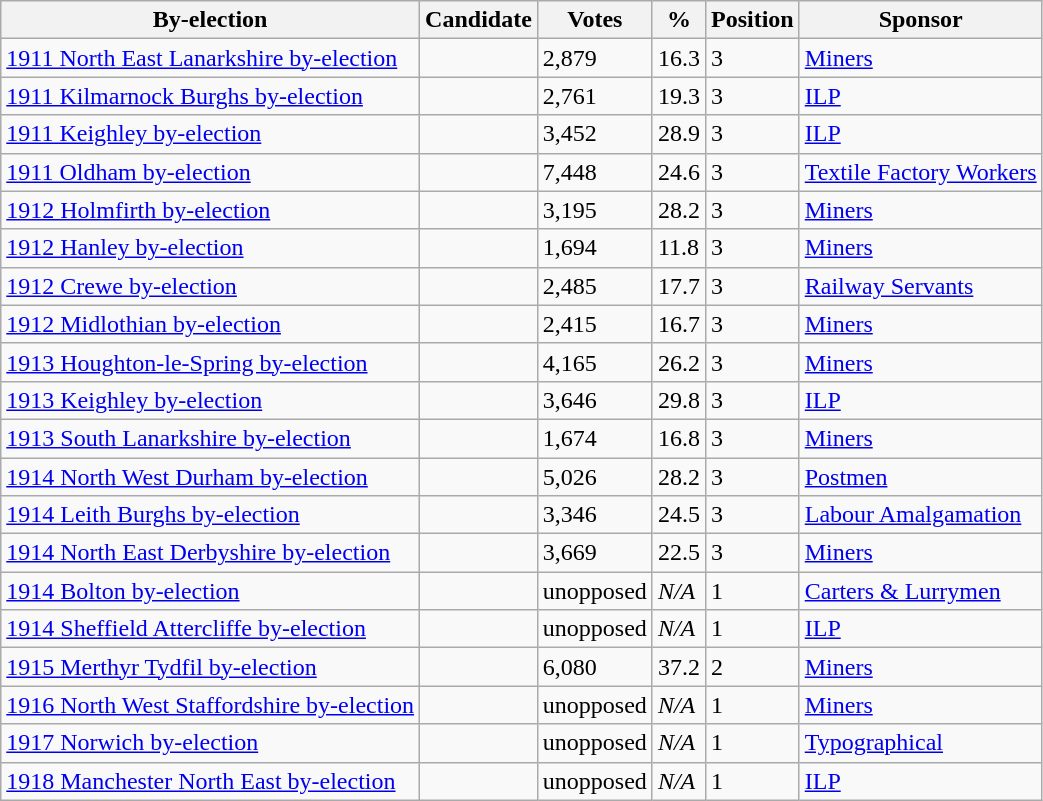<table class="wikitable sortable">
<tr>
<th>By-election</th>
<th>Candidate</th>
<th>Votes</th>
<th>%</th>
<th>Position</th>
<th>Sponsor</th>
</tr>
<tr>
<td><a href='#'>1911 North East Lanarkshire by-election</a></td>
<td></td>
<td>2,879</td>
<td>16.3</td>
<td>3</td>
<td><a href='#'>Miners</a></td>
</tr>
<tr>
<td><a href='#'>1911 Kilmarnock Burghs by-election</a></td>
<td></td>
<td>2,761</td>
<td>19.3</td>
<td>3</td>
<td><a href='#'>ILP</a></td>
</tr>
<tr>
<td><a href='#'>1911 Keighley by-election</a></td>
<td></td>
<td>3,452</td>
<td>28.9</td>
<td>3</td>
<td><a href='#'>ILP</a></td>
</tr>
<tr>
<td><a href='#'>1911 Oldham by-election</a></td>
<td></td>
<td>7,448</td>
<td>24.6</td>
<td>3</td>
<td><a href='#'>Textile Factory Workers</a></td>
</tr>
<tr>
<td><a href='#'>1912 Holmfirth by-election</a></td>
<td></td>
<td>3,195</td>
<td>28.2</td>
<td>3</td>
<td><a href='#'>Miners</a></td>
</tr>
<tr>
<td><a href='#'>1912 Hanley by-election</a></td>
<td></td>
<td>1,694</td>
<td>11.8</td>
<td>3</td>
<td><a href='#'>Miners</a></td>
</tr>
<tr>
<td><a href='#'>1912 Crewe by-election</a></td>
<td></td>
<td>2,485</td>
<td>17.7</td>
<td>3</td>
<td><a href='#'>Railway Servants</a></td>
</tr>
<tr>
<td><a href='#'>1912 Midlothian by-election</a></td>
<td></td>
<td>2,415</td>
<td>16.7</td>
<td>3</td>
<td><a href='#'>Miners</a></td>
</tr>
<tr>
<td><a href='#'>1913 Houghton-le-Spring by-election</a></td>
<td></td>
<td>4,165</td>
<td>26.2</td>
<td>3</td>
<td><a href='#'>Miners</a></td>
</tr>
<tr>
<td><a href='#'>1913 Keighley by-election</a></td>
<td></td>
<td>3,646</td>
<td>29.8</td>
<td>3</td>
<td><a href='#'>ILP</a></td>
</tr>
<tr>
<td><a href='#'>1913 South Lanarkshire by-election</a></td>
<td></td>
<td>1,674</td>
<td>16.8</td>
<td>3</td>
<td><a href='#'>Miners</a></td>
</tr>
<tr>
<td><a href='#'>1914 North West Durham by-election</a></td>
<td></td>
<td>5,026</td>
<td>28.2</td>
<td>3</td>
<td><a href='#'>Postmen</a></td>
</tr>
<tr>
<td><a href='#'>1914 Leith Burghs by-election</a></td>
<td></td>
<td>3,346</td>
<td>24.5</td>
<td>3</td>
<td><a href='#'>Labour Amalgamation</a></td>
</tr>
<tr>
<td><a href='#'>1914 North East Derbyshire by-election</a></td>
<td></td>
<td>3,669</td>
<td>22.5</td>
<td>3</td>
<td><a href='#'>Miners</a></td>
</tr>
<tr>
<td><a href='#'>1914 Bolton by-election</a></td>
<td></td>
<td>unopposed</td>
<td><em>N/A</em></td>
<td>1</td>
<td><a href='#'>Carters & Lurrymen</a></td>
</tr>
<tr>
<td><a href='#'>1914 Sheffield Attercliffe by-election</a></td>
<td></td>
<td>unopposed</td>
<td><em>N/A</em></td>
<td>1</td>
<td><a href='#'>ILP</a></td>
</tr>
<tr>
<td><a href='#'>1915 Merthyr Tydfil by-election</a></td>
<td></td>
<td>6,080</td>
<td>37.2</td>
<td>2</td>
<td><a href='#'>Miners</a></td>
</tr>
<tr>
<td><a href='#'>1916 North West Staffordshire by-election</a></td>
<td></td>
<td>unopposed</td>
<td><em>N/A</em></td>
<td>1</td>
<td><a href='#'>Miners</a></td>
</tr>
<tr>
<td><a href='#'>1917 Norwich by-election</a></td>
<td></td>
<td>unopposed</td>
<td><em>N/A</em></td>
<td>1</td>
<td><a href='#'>Typographical</a></td>
</tr>
<tr>
<td><a href='#'>1918 Manchester North East by-election</a></td>
<td></td>
<td>unopposed</td>
<td><em>N/A</em></td>
<td>1</td>
<td><a href='#'>ILP</a></td>
</tr>
</table>
